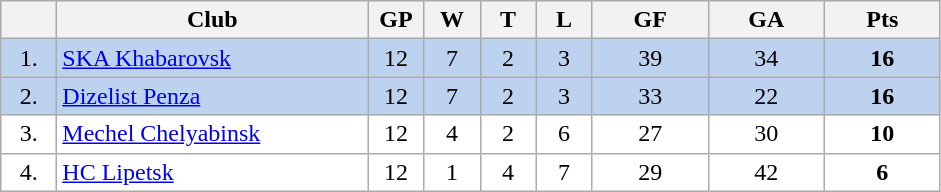<table class="wikitable">
<tr>
<th width="30"></th>
<th width="200">Club</th>
<th width="30">GP</th>
<th width="30">W</th>
<th width="30">T</th>
<th width="30">L</th>
<th width="70">GF</th>
<th width="70">GA</th>
<th width="70">Pts</th>
</tr>
<tr bgcolor="#BCD2EE" align="center">
<td>1.</td>
<td align="left"><a href='#'>SKA Khabarovsk</a></td>
<td>12</td>
<td>7</td>
<td>2</td>
<td>3</td>
<td>39</td>
<td>34</td>
<td><strong>16</strong></td>
</tr>
<tr bgcolor="#BCD2EE" align="center">
<td>2.</td>
<td align="left"><a href='#'>Dizelist Penza</a></td>
<td>12</td>
<td>7</td>
<td>2</td>
<td>3</td>
<td>33</td>
<td>22</td>
<td><strong>16</strong></td>
</tr>
<tr bgcolor="#FFFFFF" align="center">
<td>3.</td>
<td align="left"><a href='#'>Mechel Chelyabinsk</a></td>
<td>12</td>
<td>4</td>
<td>2</td>
<td>6</td>
<td>27</td>
<td>30</td>
<td><strong>10</strong></td>
</tr>
<tr bgcolor="#FFFFFF" align="center">
<td>4.</td>
<td align="left"><a href='#'>HC Lipetsk</a></td>
<td>12</td>
<td>1</td>
<td>4</td>
<td>7</td>
<td>29</td>
<td>42</td>
<td><strong>6</strong></td>
</tr>
</table>
